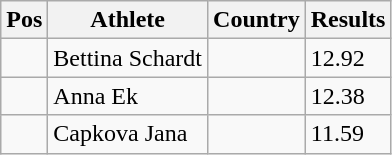<table class="wikitable">
<tr>
<th>Pos</th>
<th>Athlete</th>
<th>Country</th>
<th>Results</th>
</tr>
<tr>
<td align="center"></td>
<td>Bettina Schardt</td>
<td></td>
<td>12.92</td>
</tr>
<tr>
<td align="center"></td>
<td>Anna Ek</td>
<td></td>
<td>12.38</td>
</tr>
<tr>
<td align="center"></td>
<td>Capkova Jana</td>
<td></td>
<td>11.59</td>
</tr>
</table>
